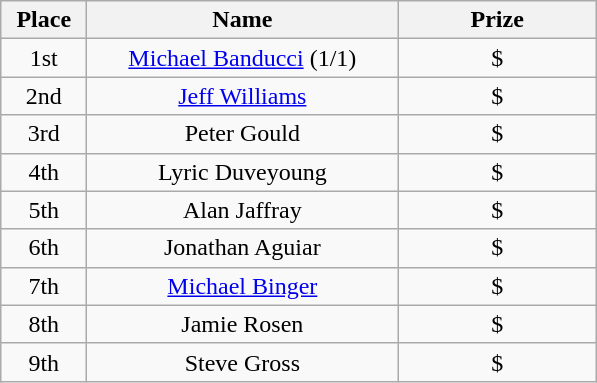<table class="wikitable">
<tr>
<th width="50">Place</th>
<th width="200">Name</th>
<th width="125">Prize</th>
</tr>
<tr>
<td align = "center">1st</td>
<td align = "center"><a href='#'>Michael Banducci</a> (1/1)</td>
<td align = "center">$</td>
</tr>
<tr>
<td align = "center">2nd</td>
<td align = "center"><a href='#'>Jeff Williams</a></td>
<td align = "center">$</td>
</tr>
<tr>
<td align = "center">3rd</td>
<td align = "center">Peter Gould</td>
<td align = "center">$</td>
</tr>
<tr>
<td align = "center">4th</td>
<td align = "center">Lyric Duveyoung</td>
<td align = "center">$</td>
</tr>
<tr>
<td align = "center">5th</td>
<td align = "center">Alan Jaffray</td>
<td align = "center">$</td>
</tr>
<tr>
<td align = "center">6th</td>
<td align = "center">Jonathan Aguiar</td>
<td align = "center">$</td>
</tr>
<tr>
<td align = "center">7th</td>
<td align = "center"><a href='#'>Michael Binger</a></td>
<td align = "center">$</td>
</tr>
<tr>
<td align = "center">8th</td>
<td align = "center">Jamie Rosen</td>
<td align = "center">$</td>
</tr>
<tr>
<td align = "center">9th</td>
<td align = "center">Steve Gross</td>
<td align = "center">$</td>
</tr>
</table>
